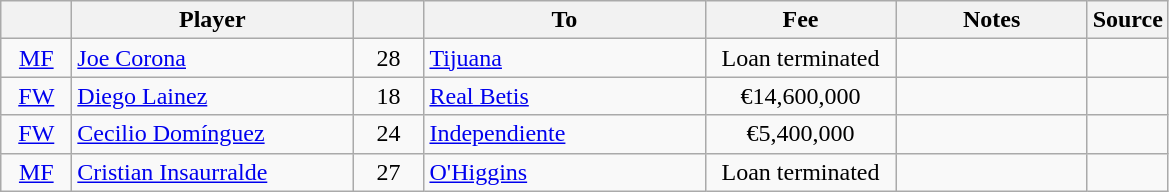<table class="wikitable sortable">
<tr>
<th style="width:40px;"></th>
<th style="width:180px;">Player</th>
<th style="width:40px;"></th>
<th style="width:180px;">To</th>
<th class="unsortable" style="width:120px;">Fee</th>
<th class="unsortable" style="width:120px;">Notes</th>
<th style="width:20px;">Source</th>
</tr>
<tr>
<td align="center"><a href='#'>MF</a></td>
<td> <a href='#'>Joe Corona</a></td>
<td align="center">28</td>
<td> <a href='#'>Tijuana</a></td>
<td align="center">Loan terminated</td>
<td align="center"></td>
<td align="center"></td>
</tr>
<tr>
<td align="center"><a href='#'>FW</a></td>
<td> <a href='#'>Diego Lainez</a></td>
<td align="center">18</td>
<td> <a href='#'>Real Betis</a></td>
<td align="center">€14,600,000</td>
<td align="center"></td>
<td align="center"></td>
</tr>
<tr>
<td align="center"><a href='#'>FW</a></td>
<td> <a href='#'>Cecilio Domínguez</a></td>
<td align="center">24</td>
<td> <a href='#'>Independiente</a></td>
<td align="center">€5,400,000</td>
<td align="center"></td>
<td align="center"></td>
</tr>
<tr>
<td align="center"><a href='#'>MF</a></td>
<td> <a href='#'>Cristian Insaurralde</a></td>
<td align="center">27</td>
<td> <a href='#'>O'Higgins</a></td>
<td align="center">Loan terminated</td>
<td align="center"></td>
<td align="center"></td>
</tr>
</table>
